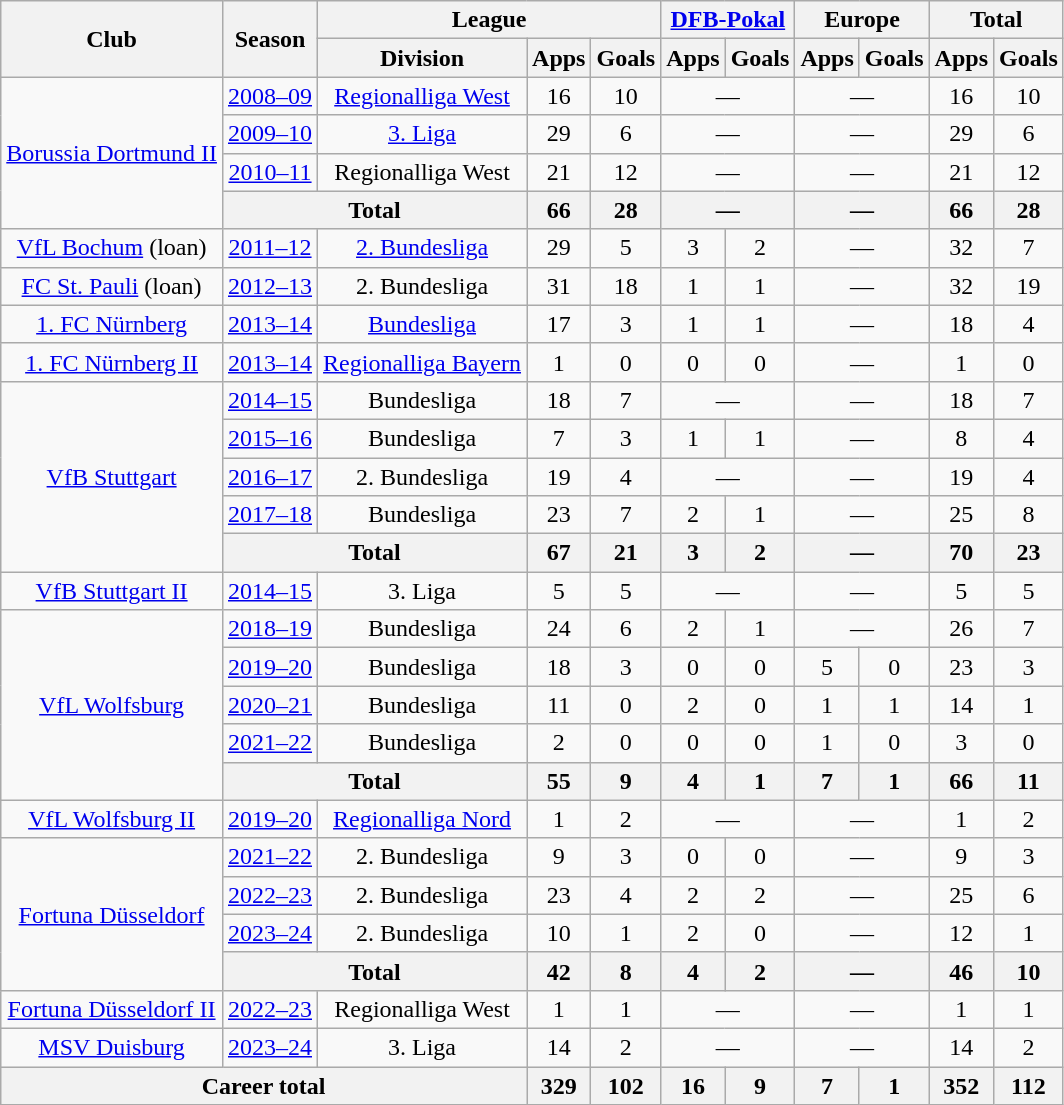<table class="wikitable" style="text-align: center">
<tr>
<th rowspan="2">Club</th>
<th rowspan="2">Season</th>
<th colspan="3">League</th>
<th colspan="2"><a href='#'>DFB-Pokal</a></th>
<th colspan="2">Europe</th>
<th colspan="2">Total</th>
</tr>
<tr>
<th>Division</th>
<th>Apps</th>
<th>Goals</th>
<th>Apps</th>
<th>Goals</th>
<th>Apps</th>
<th>Goals</th>
<th>Apps</th>
<th>Goals</th>
</tr>
<tr>
<td rowspan="4"><a href='#'>Borussia Dortmund II</a></td>
<td><a href='#'>2008–09</a></td>
<td><a href='#'>Regionalliga West</a></td>
<td>16</td>
<td>10</td>
<td colspan="2">—</td>
<td colspan="2">—</td>
<td>16</td>
<td>10</td>
</tr>
<tr>
<td><a href='#'>2009–10</a></td>
<td><a href='#'>3. Liga</a></td>
<td>29</td>
<td>6</td>
<td colspan="2">—</td>
<td colspan="2">—</td>
<td>29</td>
<td>6</td>
</tr>
<tr>
<td><a href='#'>2010–11</a></td>
<td>Regionalliga West</td>
<td>21</td>
<td>12</td>
<td colspan="2">—</td>
<td colspan="2">—</td>
<td>21</td>
<td>12</td>
</tr>
<tr>
<th colspan="2">Total</th>
<th>66</th>
<th>28</th>
<th colspan="2">—</th>
<th colspan="2">—</th>
<th>66</th>
<th>28</th>
</tr>
<tr>
<td><a href='#'>VfL Bochum</a> (loan)</td>
<td><a href='#'>2011–12</a></td>
<td><a href='#'>2. Bundesliga</a></td>
<td>29</td>
<td>5</td>
<td>3</td>
<td>2</td>
<td colspan="2">—</td>
<td>32</td>
<td>7</td>
</tr>
<tr>
<td><a href='#'>FC St. Pauli</a> (loan)</td>
<td><a href='#'>2012–13</a></td>
<td>2. Bundesliga</td>
<td>31</td>
<td>18</td>
<td>1</td>
<td>1</td>
<td colspan="2">—</td>
<td>32</td>
<td>19</td>
</tr>
<tr>
<td><a href='#'>1. FC Nürnberg</a></td>
<td><a href='#'>2013–14</a></td>
<td><a href='#'>Bundesliga</a></td>
<td>17</td>
<td>3</td>
<td>1</td>
<td>1</td>
<td colspan="2">—</td>
<td>18</td>
<td>4</td>
</tr>
<tr>
<td><a href='#'>1. FC Nürnberg II</a></td>
<td><a href='#'>2013–14</a></td>
<td><a href='#'>Regionalliga Bayern</a></td>
<td>1</td>
<td>0</td>
<td>0</td>
<td>0</td>
<td colspan="2">—</td>
<td>1</td>
<td>0</td>
</tr>
<tr>
<td rowspan="5"><a href='#'>VfB Stuttgart</a></td>
<td><a href='#'>2014–15</a></td>
<td>Bundesliga</td>
<td>18</td>
<td>7</td>
<td colspan="2">—</td>
<td colspan="2">—</td>
<td>18</td>
<td>7</td>
</tr>
<tr>
<td><a href='#'>2015–16</a></td>
<td>Bundesliga</td>
<td>7</td>
<td>3</td>
<td>1</td>
<td>1</td>
<td colspan="2">—</td>
<td>8</td>
<td>4</td>
</tr>
<tr>
<td><a href='#'>2016–17</a></td>
<td>2. Bundesliga</td>
<td>19</td>
<td>4</td>
<td colspan="2">—</td>
<td colspan="2">—</td>
<td>19</td>
<td>4</td>
</tr>
<tr>
<td><a href='#'>2017–18</a></td>
<td>Bundesliga</td>
<td>23</td>
<td>7</td>
<td>2</td>
<td>1</td>
<td colspan="2">—</td>
<td>25</td>
<td>8</td>
</tr>
<tr>
<th colspan="2">Total</th>
<th>67</th>
<th>21</th>
<th>3</th>
<th>2</th>
<th colspan="2">—</th>
<th>70</th>
<th>23</th>
</tr>
<tr>
<td><a href='#'>VfB Stuttgart II</a></td>
<td><a href='#'>2014–15</a></td>
<td>3. Liga</td>
<td>5</td>
<td>5</td>
<td colspan="2">—</td>
<td colspan="2">—</td>
<td>5</td>
<td>5</td>
</tr>
<tr>
<td rowspan="5"><a href='#'>VfL Wolfsburg</a></td>
<td><a href='#'>2018–19</a></td>
<td>Bundesliga</td>
<td>24</td>
<td>6</td>
<td>2</td>
<td>1</td>
<td colspan="2">—</td>
<td>26</td>
<td>7</td>
</tr>
<tr>
<td><a href='#'>2019–20</a></td>
<td>Bundesliga</td>
<td>18</td>
<td>3</td>
<td>0</td>
<td>0</td>
<td>5</td>
<td>0</td>
<td>23</td>
<td>3</td>
</tr>
<tr>
<td><a href='#'>2020–21</a></td>
<td>Bundesliga</td>
<td>11</td>
<td>0</td>
<td>2</td>
<td>0</td>
<td>1</td>
<td>1</td>
<td>14</td>
<td>1</td>
</tr>
<tr>
<td><a href='#'>2021–22</a></td>
<td>Bundesliga</td>
<td>2</td>
<td>0</td>
<td>0</td>
<td>0</td>
<td>1</td>
<td>0</td>
<td>3</td>
<td>0</td>
</tr>
<tr>
<th colspan="2">Total</th>
<th>55</th>
<th>9</th>
<th>4</th>
<th>1</th>
<th>7</th>
<th>1</th>
<th>66</th>
<th>11</th>
</tr>
<tr>
<td><a href='#'>VfL Wolfsburg II</a></td>
<td><a href='#'>2019–20</a></td>
<td><a href='#'>Regionalliga Nord</a></td>
<td>1</td>
<td>2</td>
<td colspan="2">—</td>
<td colspan="2">—</td>
<td>1</td>
<td>2</td>
</tr>
<tr>
<td rowspan="4"><a href='#'>Fortuna Düsseldorf</a></td>
<td><a href='#'>2021–22</a></td>
<td>2. Bundesliga</td>
<td>9</td>
<td>3</td>
<td>0</td>
<td>0</td>
<td colspan="2">—</td>
<td>9</td>
<td>3</td>
</tr>
<tr>
<td><a href='#'>2022–23</a></td>
<td>2. Bundesliga</td>
<td>23</td>
<td>4</td>
<td>2</td>
<td>2</td>
<td colspan="2">—</td>
<td>25</td>
<td>6</td>
</tr>
<tr>
<td><a href='#'>2023–24</a></td>
<td>2. Bundesliga</td>
<td>10</td>
<td>1</td>
<td>2</td>
<td>0</td>
<td colspan="2">—</td>
<td>12</td>
<td>1</td>
</tr>
<tr>
<th colspan="2">Total</th>
<th>42</th>
<th>8</th>
<th>4</th>
<th>2</th>
<th colspan="2">—</th>
<th>46</th>
<th>10</th>
</tr>
<tr>
<td><a href='#'>Fortuna Düsseldorf II</a></td>
<td><a href='#'>2022–23</a></td>
<td>Regionalliga West</td>
<td>1</td>
<td>1</td>
<td colspan="2">—</td>
<td colspan="2">—</td>
<td>1</td>
<td>1</td>
</tr>
<tr>
<td><a href='#'>MSV Duisburg</a></td>
<td><a href='#'>2023–24</a></td>
<td>3. Liga</td>
<td>14</td>
<td>2</td>
<td colspan="2">—</td>
<td colspan="2">—</td>
<td>14</td>
<td>2</td>
</tr>
<tr>
<th colspan="3">Career total</th>
<th>329</th>
<th>102</th>
<th>16</th>
<th>9</th>
<th>7</th>
<th>1</th>
<th>352</th>
<th>112</th>
</tr>
</table>
